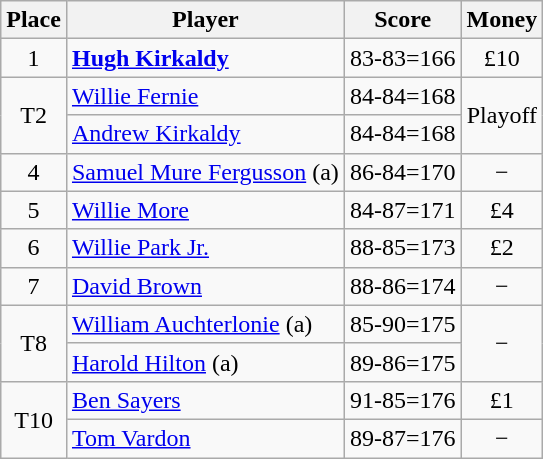<table class=wikitable>
<tr>
<th>Place</th>
<th>Player</th>
<th>Score</th>
<th>Money</th>
</tr>
<tr>
<td align=center>1</td>
<td> <strong><a href='#'>Hugh Kirkaldy</a></strong></td>
<td>83-83=166</td>
<td align=center>£10</td>
</tr>
<tr>
<td rowspan=2 align=center>T2</td>
<td> <a href='#'>Willie Fernie</a></td>
<td>84-84=168</td>
<td rowspan=2 align=center>Playoff</td>
</tr>
<tr>
<td> <a href='#'>Andrew Kirkaldy</a></td>
<td>84-84=168</td>
</tr>
<tr>
<td align=center>4</td>
<td> <a href='#'>Samuel Mure Fergusson</a> (a)</td>
<td>86-84=170</td>
<td align=center>−</td>
</tr>
<tr>
<td align=center>5</td>
<td> <a href='#'>Willie More</a></td>
<td>84-87=171</td>
<td align=center>£4</td>
</tr>
<tr>
<td align=center>6</td>
<td> <a href='#'>Willie Park Jr.</a></td>
<td>88-85=173</td>
<td align=center>£2</td>
</tr>
<tr>
<td align=center>7</td>
<td> <a href='#'>David Brown</a></td>
<td>88-86=174</td>
<td align=center>−</td>
</tr>
<tr>
<td rowspan=2 align=center>T8</td>
<td> <a href='#'>William Auchterlonie</a> (a)</td>
<td>85-90=175</td>
<td rowspan=2 align=center>−</td>
</tr>
<tr>
<td> <a href='#'>Harold Hilton</a> (a)</td>
<td>89-86=175</td>
</tr>
<tr>
<td rowspan=2 align=center>T10</td>
<td> <a href='#'>Ben Sayers</a></td>
<td>91-85=176</td>
<td align=center>£1</td>
</tr>
<tr>
<td> <a href='#'>Tom Vardon</a></td>
<td>89-87=176</td>
<td align=center>−</td>
</tr>
</table>
